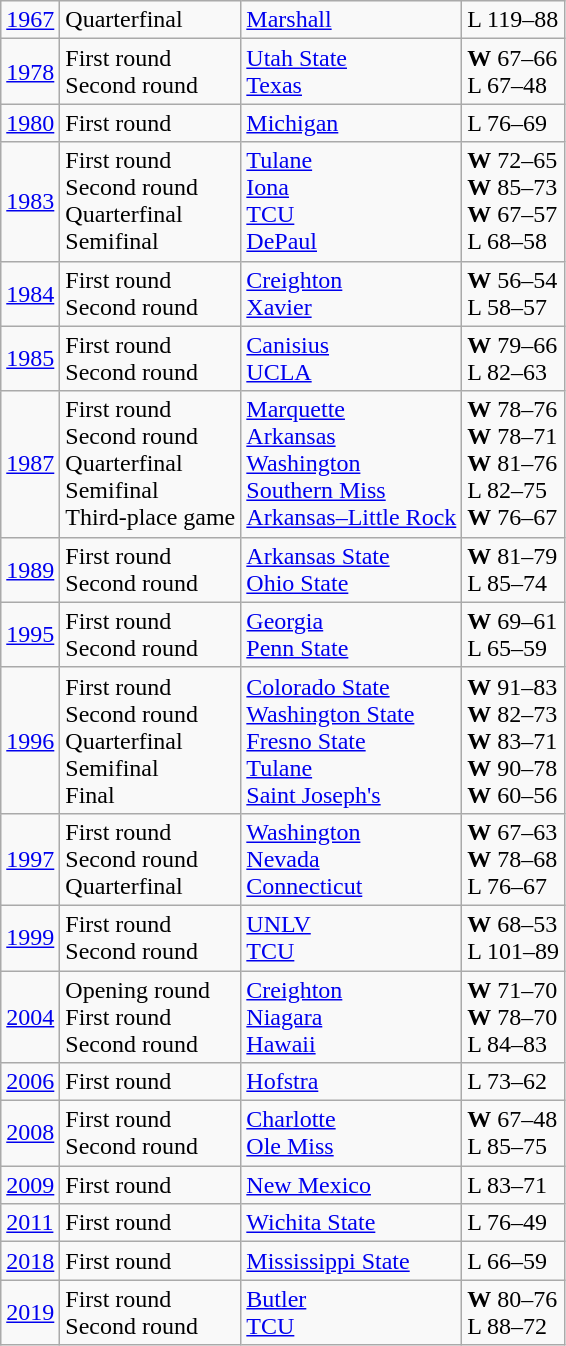<table class=wikitable>
<tr>
<td><a href='#'>1967</a></td>
<td>Quarterfinal</td>
<td><a href='#'>Marshall</a></td>
<td>L 119–88</td>
</tr>
<tr>
<td><a href='#'>1978</a></td>
<td>First round<br>Second round</td>
<td><a href='#'>Utah State</a> <br> <a href='#'>Texas</a></td>
<td><strong>W</strong> 67–66 <br> L 67–48</td>
</tr>
<tr>
<td><a href='#'>1980</a></td>
<td>First round</td>
<td><a href='#'>Michigan</a></td>
<td>L 76–69</td>
</tr>
<tr>
<td><a href='#'>1983</a></td>
<td>First round<br>Second round<br>Quarterfinal<br>Semifinal</td>
<td><a href='#'>Tulane</a><br><a href='#'>Iona</a><br><a href='#'>TCU</a><br><a href='#'>DePaul</a></td>
<td><strong>W</strong> 72–65<br><strong>W</strong> 85–73<br><strong>W</strong> 67–57<br>L 68–58</td>
</tr>
<tr>
<td><a href='#'>1984</a></td>
<td>First round<br>Second round</td>
<td><a href='#'>Creighton</a><br><a href='#'>Xavier</a></td>
<td><strong>W</strong> 56–54<br>L 58–57</td>
</tr>
<tr>
<td><a href='#'>1985</a></td>
<td>First round<br>Second round</td>
<td><a href='#'>Canisius</a><br><a href='#'>UCLA</a></td>
<td><strong>W</strong> 79–66<br>L 82–63</td>
</tr>
<tr>
<td><a href='#'>1987</a></td>
<td>First round<br>Second round<br>Quarterfinal<br>Semifinal<br>Third-place game</td>
<td><a href='#'>Marquette</a><br><a href='#'>Arkansas</a><br><a href='#'>Washington</a><br><a href='#'>Southern Miss</a><br><a href='#'>Arkansas–Little Rock</a></td>
<td><strong>W</strong> 78–76<br><strong>W</strong> 78–71<br><strong>W</strong> 81–76<br>L 82–75<br><strong>W</strong> 76–67</td>
</tr>
<tr>
<td><a href='#'>1989</a></td>
<td>First round<br>Second round</td>
<td><a href='#'>Arkansas State</a><br><a href='#'>Ohio State</a></td>
<td><strong>W</strong> 81–79<br>L 85–74</td>
</tr>
<tr>
<td><a href='#'>1995</a></td>
<td>First round<br>Second round</td>
<td><a href='#'>Georgia</a><br><a href='#'>Penn State</a></td>
<td><strong>W</strong> 69–61<br>L 65–59</td>
</tr>
<tr>
<td><a href='#'>1996</a></td>
<td>First round<br>Second round<br>Quarterfinal<br>Semifinal<br>Final</td>
<td><a href='#'>Colorado State</a><br><a href='#'>Washington State</a><br><a href='#'>Fresno State</a><br><a href='#'>Tulane</a><br><a href='#'>Saint Joseph's</a></td>
<td><strong>W</strong> 91–83<br><strong>W</strong> 82–73<br><strong>W</strong> 83–71<br><strong>W</strong> 90–78<br><strong>W</strong> 60–56</td>
</tr>
<tr>
<td><a href='#'>1997</a></td>
<td>First round<br>Second round<br>Quarterfinal</td>
<td><a href='#'>Washington</a><br><a href='#'>Nevada</a><br><a href='#'>Connecticut</a></td>
<td><strong>W</strong> 67–63<br><strong>W</strong> 78–68<br>L 76–67</td>
</tr>
<tr>
<td><a href='#'>1999</a></td>
<td>First round<br>Second round</td>
<td><a href='#'>UNLV</a><br><a href='#'>TCU</a></td>
<td><strong>W</strong> 68–53<br>L 101–89</td>
</tr>
<tr>
<td><a href='#'>2004</a></td>
<td>Opening round<br>First round<br>Second round</td>
<td><a href='#'>Creighton</a><br><a href='#'>Niagara</a><br><a href='#'>Hawaii</a></td>
<td><strong>W</strong> 71–70<br><strong>W</strong> 78–70<br>L 84–83</td>
</tr>
<tr>
<td><a href='#'>2006</a></td>
<td>First round</td>
<td><a href='#'>Hofstra</a></td>
<td>L 73–62</td>
</tr>
<tr>
<td><a href='#'>2008</a></td>
<td>First round<br>Second round</td>
<td><a href='#'>Charlotte</a><br><a href='#'>Ole Miss</a></td>
<td><strong>W</strong> 67–48<br>L 85–75 </td>
</tr>
<tr>
<td><a href='#'>2009</a></td>
<td>First round</td>
<td><a href='#'>New Mexico</a></td>
<td>L 83–71</td>
</tr>
<tr>
<td><a href='#'>2011</a></td>
<td>First round</td>
<td><a href='#'>Wichita State</a></td>
<td>L 76–49</td>
</tr>
<tr>
<td><a href='#'>2018</a></td>
<td>First round</td>
<td><a href='#'>Mississippi State</a></td>
<td>L 66–59</td>
</tr>
<tr>
<td><a href='#'>2019</a></td>
<td>First round<br>Second round</td>
<td><a href='#'>Butler</a> <br> <a href='#'>TCU</a></td>
<td><strong>W</strong> 80–76<br>L 88–72</td>
</tr>
</table>
